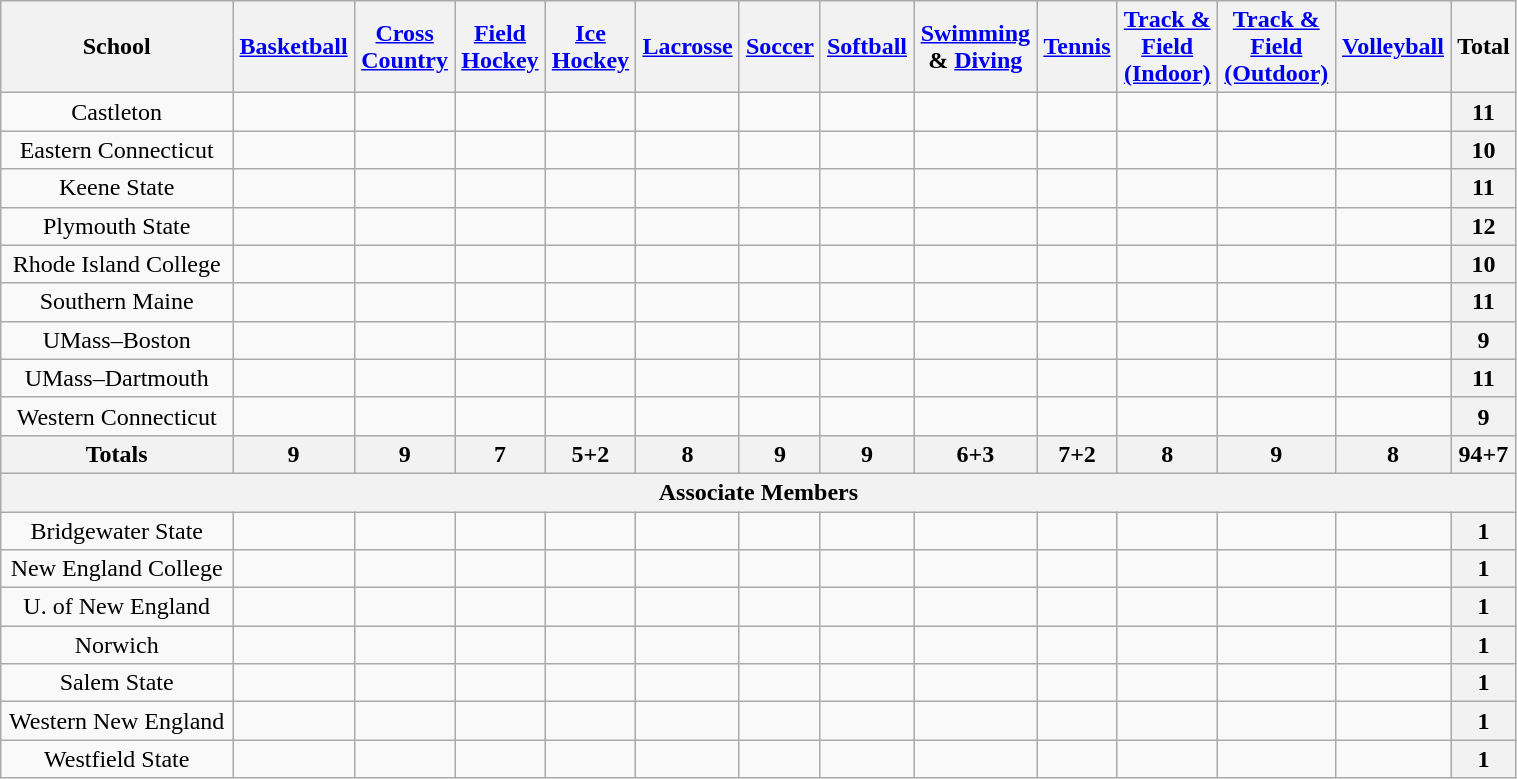<table class="wikitable" style="text-align:center; width:80%;">
<tr>
<th>School</th>
<th><a href='#'>Basketball</a></th>
<th><a href='#'>Cross<br>Country</a></th>
<th><a href='#'>Field<br>Hockey</a></th>
<th><a href='#'>Ice<br>Hockey</a></th>
<th><a href='#'>Lacrosse</a></th>
<th><a href='#'>Soccer</a></th>
<th><a href='#'>Softball</a></th>
<th><a href='#'>Swimming</a><br>& <a href='#'>Diving</a></th>
<th><a href='#'>Tennis</a></th>
<th><a href='#'>Track &<br>Field<br>(Indoor)</a></th>
<th><a href='#'>Track &<br>Field<br>(Outdoor)</a></th>
<th><a href='#'>Volleyball</a></th>
<th>Total</th>
</tr>
<tr style="text-align:center">
<td>Castleton</td>
<td></td>
<td></td>
<td></td>
<td></td>
<td></td>
<td></td>
<td></td>
<td></td>
<td></td>
<td></td>
<td></td>
<td></td>
<th>11</th>
</tr>
<tr style="text-align:center">
<td>Eastern Connecticut</td>
<td></td>
<td></td>
<td></td>
<td></td>
<td></td>
<td></td>
<td></td>
<td></td>
<td></td>
<td></td>
<td></td>
<td></td>
<th>10</th>
</tr>
<tr style="text-align:center">
<td>Keene State</td>
<td></td>
<td></td>
<td></td>
<td></td>
<td></td>
<td></td>
<td></td>
<td></td>
<td></td>
<td></td>
<td></td>
<td></td>
<th>11</th>
</tr>
<tr style="text-align:center">
<td>Plymouth State</td>
<td></td>
<td></td>
<td></td>
<td></td>
<td></td>
<td></td>
<td></td>
<td></td>
<td></td>
<td></td>
<td></td>
<td></td>
<th>12</th>
</tr>
<tr style="text-align:center">
<td>Rhode Island College</td>
<td></td>
<td></td>
<td></td>
<td></td>
<td></td>
<td></td>
<td></td>
<td></td>
<td></td>
<td></td>
<td></td>
<td></td>
<th>10</th>
</tr>
<tr style="text-align:center">
<td>Southern Maine</td>
<td></td>
<td></td>
<td></td>
<td></td>
<td></td>
<td></td>
<td></td>
<td></td>
<td></td>
<td></td>
<td></td>
<td></td>
<th>11</th>
</tr>
<tr style="text-align:center">
<td>UMass–Boston</td>
<td></td>
<td></td>
<td></td>
<td></td>
<td></td>
<td></td>
<td></td>
<td></td>
<td></td>
<td></td>
<td></td>
<td></td>
<th>9</th>
</tr>
<tr style="text-align:center">
<td>UMass–Dartmouth</td>
<td></td>
<td></td>
<td></td>
<td></td>
<td></td>
<td></td>
<td></td>
<td></td>
<td></td>
<td></td>
<td></td>
<td></td>
<th>11</th>
</tr>
<tr style="text-align:center">
<td>Western Connecticut</td>
<td></td>
<td></td>
<td></td>
<td></td>
<td></td>
<td></td>
<td></td>
<td></td>
<td></td>
<td></td>
<td></td>
<td></td>
<th>9</th>
</tr>
<tr style="text-align:center">
<th>Totals</th>
<th>9</th>
<th>9</th>
<th>7</th>
<th>5+2</th>
<th>8</th>
<th>9</th>
<th>9</th>
<th>6+3</th>
<th>7+2</th>
<th>8</th>
<th>9</th>
<th>8</th>
<th>94+7</th>
</tr>
<tr>
<th colspan="14">Associate Members</th>
</tr>
<tr>
<td>Bridgewater State</td>
<td></td>
<td></td>
<td></td>
<td></td>
<td></td>
<td></td>
<td></td>
<td></td>
<td></td>
<td></td>
<td></td>
<td></td>
<th>1</th>
</tr>
<tr>
<td>New England College</td>
<td></td>
<td></td>
<td></td>
<td></td>
<td></td>
<td></td>
<td></td>
<td></td>
<td></td>
<td></td>
<td></td>
<td></td>
<th>1</th>
</tr>
<tr>
<td>U. of New England</td>
<td></td>
<td></td>
<td></td>
<td></td>
<td></td>
<td></td>
<td></td>
<td></td>
<td></td>
<td></td>
<td></td>
<td></td>
<th>1</th>
</tr>
<tr>
<td>Norwich</td>
<td></td>
<td></td>
<td></td>
<td></td>
<td></td>
<td></td>
<td></td>
<td></td>
<td></td>
<td></td>
<td></td>
<td></td>
<th>1</th>
</tr>
<tr>
<td>Salem State</td>
<td></td>
<td></td>
<td></td>
<td></td>
<td></td>
<td></td>
<td></td>
<td></td>
<td></td>
<td></td>
<td></td>
<td></td>
<th>1</th>
</tr>
<tr>
<td>Western New England</td>
<td></td>
<td></td>
<td></td>
<td></td>
<td></td>
<td></td>
<td></td>
<td></td>
<td></td>
<td></td>
<td></td>
<td></td>
<th>1</th>
</tr>
<tr>
<td>Westfield State</td>
<td></td>
<td></td>
<td></td>
<td></td>
<td></td>
<td></td>
<td></td>
<td></td>
<td></td>
<td></td>
<td></td>
<td></td>
<th>1</th>
</tr>
</table>
